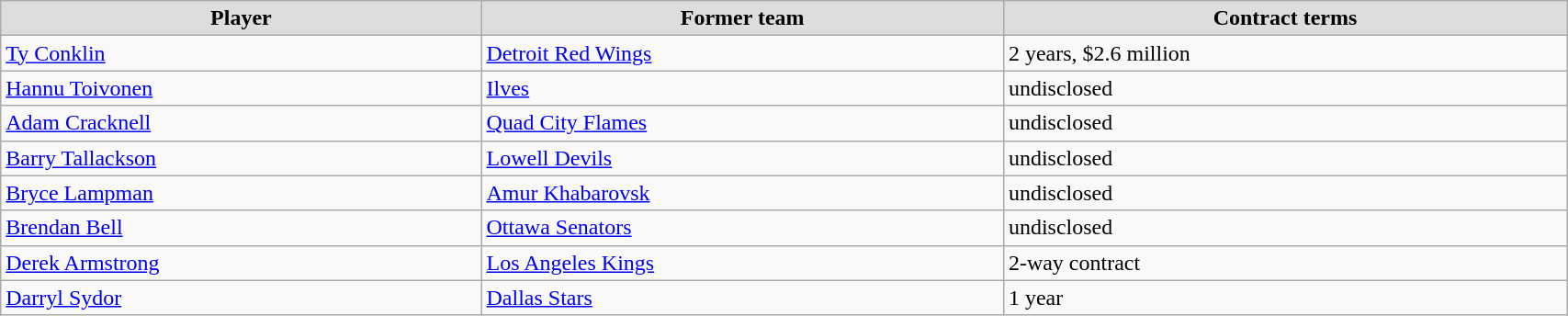<table class="wikitable" width=90%>
<tr align="center" bgcolor="#dddddd">
<td><strong>Player</strong></td>
<td><strong>Former team</strong></td>
<td><strong>Contract terms</strong></td>
</tr>
<tr>
<td><a href='#'>Ty Conklin</a></td>
<td><a href='#'>Detroit Red Wings</a></td>
<td>2 years, $2.6 million</td>
</tr>
<tr>
<td><a href='#'>Hannu Toivonen</a></td>
<td><a href='#'>Ilves</a></td>
<td>undisclosed</td>
</tr>
<tr>
<td><a href='#'>Adam Cracknell</a></td>
<td><a href='#'>Quad City Flames</a></td>
<td>undisclosed</td>
</tr>
<tr>
<td><a href='#'>Barry Tallackson</a></td>
<td><a href='#'>Lowell Devils</a></td>
<td>undisclosed</td>
</tr>
<tr>
<td><a href='#'>Bryce Lampman</a></td>
<td><a href='#'>Amur Khabarovsk</a></td>
<td>undisclosed</td>
</tr>
<tr>
<td><a href='#'>Brendan Bell</a></td>
<td><a href='#'>Ottawa Senators</a></td>
<td>undisclosed</td>
</tr>
<tr>
<td><a href='#'>Derek Armstrong</a></td>
<td><a href='#'>Los Angeles Kings</a></td>
<td>2-way contract</td>
</tr>
<tr>
<td><a href='#'>Darryl Sydor</a></td>
<td><a href='#'>Dallas Stars</a></td>
<td>1 year</td>
</tr>
</table>
